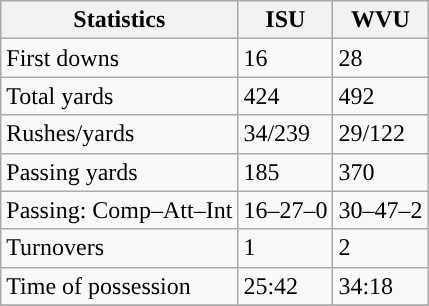<table class="wikitable" style="float: left;">
<tr>
<th>Statistics</th>
<th>ISU</th>
<th>WVU</th>
</tr>
<tr>
<td>First downs</td>
<td>16</td>
<td>28</td>
</tr>
<tr>
<td>Total yards</td>
<td>424</td>
<td>492</td>
</tr>
<tr>
<td>Rushes/yards</td>
<td>34/239</td>
<td>29/122</td>
</tr>
<tr>
<td>Passing yards</td>
<td>185</td>
<td>370</td>
</tr>
<tr>
<td>Passing: Comp–Att–Int</td>
<td>16–27–0</td>
<td>30–47–2</td>
</tr>
<tr>
<td>Turnovers</td>
<td>1</td>
<td>2</td>
</tr>
<tr>
<td>Time of possession</td>
<td>25:42</td>
<td>34:18</td>
</tr>
<tr>
</tr>
</table>
